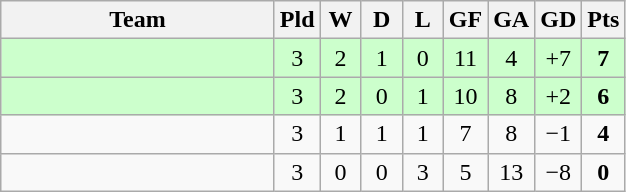<table class="wikitable" style="text-align: center;">
<tr>
<th width="175">Team</th>
<th width="20">Pld</th>
<th width="20">W</th>
<th width="20">D</th>
<th width="20">L</th>
<th width="20">GF</th>
<th width="20">GA</th>
<th width="20">GD</th>
<th width="20">Pts</th>
</tr>
<tr bgcolor="#ccffcc">
<td align="left"></td>
<td>3</td>
<td>2</td>
<td>1</td>
<td>0</td>
<td>11</td>
<td>4</td>
<td>+7</td>
<td><strong>7</strong></td>
</tr>
<tr bgcolor="#ccffcc">
<td align="left"></td>
<td>3</td>
<td>2</td>
<td>0</td>
<td>1</td>
<td>10</td>
<td>8</td>
<td>+2</td>
<td><strong>6</strong></td>
</tr>
<tr>
<td align="left"></td>
<td>3</td>
<td>1</td>
<td>1</td>
<td>1</td>
<td>7</td>
<td>8</td>
<td>−1</td>
<td><strong>4</strong></td>
</tr>
<tr>
<td align="left"></td>
<td>3</td>
<td>0</td>
<td>0</td>
<td>3</td>
<td>5</td>
<td>13</td>
<td>−8</td>
<td><strong>0</strong></td>
</tr>
</table>
